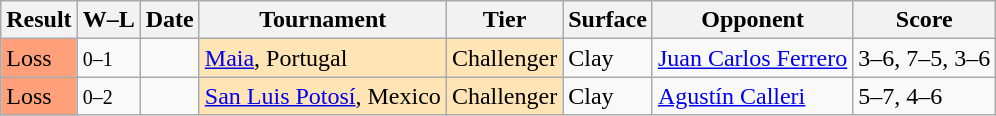<table class="sortable wikitable">
<tr>
<th>Result</th>
<th class="unsortable">W–L</th>
<th>Date</th>
<th>Tournament</th>
<th>Tier</th>
<th>Surface</th>
<th>Opponent</th>
<th class="unsortable">Score</th>
</tr>
<tr>
<td style="background:#ffa07a;">Loss</td>
<td><small>0–1</small></td>
<td></td>
<td style="background:moccasin;"><a href='#'>Maia</a>, Portugal</td>
<td style="background:moccasin;">Challenger</td>
<td>Clay</td>
<td> <a href='#'>Juan Carlos Ferrero</a></td>
<td>3–6, 7–5, 3–6</td>
</tr>
<tr>
<td style="background:#ffa07a;">Loss</td>
<td><small>0–2</small></td>
<td></td>
<td style="background:moccasin;"><a href='#'>San Luis Potosí</a>, Mexico</td>
<td style="background:moccasin;">Challenger</td>
<td>Clay</td>
<td> <a href='#'>Agustín Calleri</a></td>
<td>5–7, 4–6</td>
</tr>
</table>
